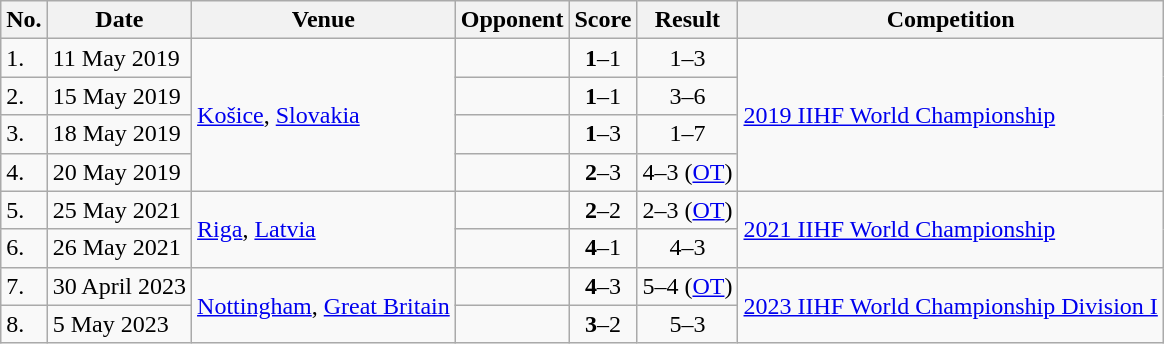<table class="wikitable">
<tr>
<th>No.</th>
<th>Date</th>
<th>Venue</th>
<th>Opponent</th>
<th>Score</th>
<th>Result</th>
<th>Competition</th>
</tr>
<tr>
<td>1.</td>
<td>11 May 2019</td>
<td rowspan=4><a href='#'>Košice</a>, <a href='#'>Slovakia</a></td>
<td></td>
<td align=center><strong>1</strong>–1</td>
<td align=center>1–3</td>
<td rowspan=4><a href='#'>2019 IIHF World Championship</a></td>
</tr>
<tr>
<td>2.</td>
<td>15 May 2019</td>
<td></td>
<td align=center><strong>1</strong>–1</td>
<td align=center>3–6</td>
</tr>
<tr>
<td>3.</td>
<td>18 May 2019</td>
<td></td>
<td align=center><strong>1</strong>–3</td>
<td align=center>1–7</td>
</tr>
<tr>
<td>4.</td>
<td>20 May 2019</td>
<td></td>
<td align=center><strong>2</strong>–3</td>
<td align=center>4–3 (<a href='#'>OT</a>)</td>
</tr>
<tr>
<td>5.</td>
<td>25 May 2021</td>
<td rowspan=2><a href='#'>Riga</a>, <a href='#'>Latvia</a></td>
<td></td>
<td align=center><strong>2</strong>–2</td>
<td align=center>2–3 (<a href='#'>OT</a>)</td>
<td rowspan=2><a href='#'>2021 IIHF World Championship</a></td>
</tr>
<tr>
<td>6.</td>
<td>26 May 2021</td>
<td></td>
<td align=center><strong>4</strong>–1</td>
<td align=center>4–3</td>
</tr>
<tr>
<td>7.</td>
<td>30 April 2023</td>
<td rowspan=2><a href='#'>Nottingham</a>, <a href='#'>Great Britain</a></td>
<td></td>
<td align=center><strong>4</strong>–3</td>
<td align=center>5–4 (<a href='#'>OT</a>)</td>
<td rowspan=2><a href='#'>2023 IIHF World Championship Division I</a></td>
</tr>
<tr>
<td>8.</td>
<td>5 May 2023</td>
<td></td>
<td align=center><strong>3</strong>–2</td>
<td align=center>5–3</td>
</tr>
</table>
